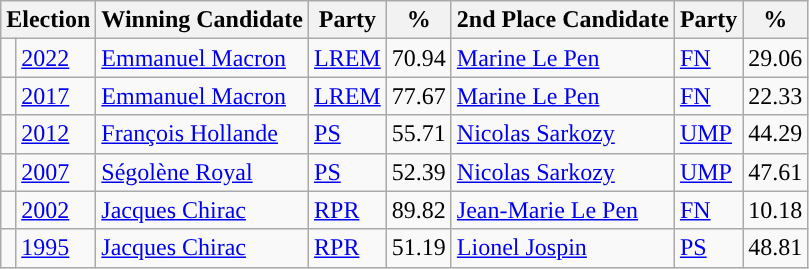<table class="wikitable">
<tr>
<th colspan="2">Election</th>
<th>Winning Candidate</th>
<th>Party</th>
<th>%</th>
<th>2nd Place Candidate</th>
<th>Party</th>
<th>%</th>
</tr>
<tr>
<td style="background-color: "></td>
<td><a href='#'>2022</a></td>
<td><a href='#'>Emmanuel Macron</a></td>
<td><a href='#'>LREM</a></td>
<td>70.94</td>
<td><a href='#'>Marine Le Pen</a></td>
<td><a href='#'>FN</a></td>
<td>29.06</td>
</tr>
<tr>
<td style="background-color: "></td>
<td><a href='#'>2017</a></td>
<td><a href='#'>Emmanuel Macron</a></td>
<td><a href='#'>LREM</a></td>
<td>77.67</td>
<td><a href='#'>Marine Le Pen</a></td>
<td><a href='#'>FN</a></td>
<td>22.33</td>
</tr>
<tr>
<td style="background-color: "></td>
<td><a href='#'>2012</a></td>
<td><a href='#'>François Hollande</a></td>
<td><a href='#'>PS</a></td>
<td>55.71</td>
<td><a href='#'>Nicolas Sarkozy</a></td>
<td><a href='#'>UMP</a></td>
<td>44.29</td>
</tr>
<tr>
<td style="background-color: "></td>
<td><a href='#'>2007</a></td>
<td><a href='#'>Ségolène Royal</a></td>
<td><a href='#'>PS</a></td>
<td>52.39</td>
<td><a href='#'>Nicolas Sarkozy</a></td>
<td><a href='#'>UMP</a></td>
<td>47.61</td>
</tr>
<tr>
<td style="background-color: "></td>
<td><a href='#'>2002</a></td>
<td><a href='#'>Jacques Chirac</a></td>
<td><a href='#'>RPR</a></td>
<td>89.82</td>
<td><a href='#'>Jean-Marie Le Pen</a></td>
<td><a href='#'>FN</a></td>
<td>10.18</td>
</tr>
<tr>
<td style="background-color: "></td>
<td><a href='#'>1995</a></td>
<td><a href='#'>Jacques Chirac</a></td>
<td><a href='#'>RPR</a></td>
<td>51.19</td>
<td><a href='#'>Lionel Jospin</a></td>
<td><a href='#'>PS</a></td>
<td>48.81</td>
</tr>
</table>
